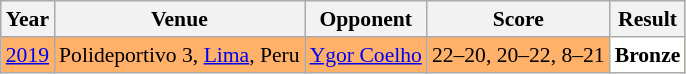<table class="sortable wikitable" style="font-size: 90%;">
<tr>
<th>Year</th>
<th>Venue</th>
<th>Opponent</th>
<th>Score</th>
<th>Result</th>
</tr>
<tr style="background:#FFB069">
<td align="center"><a href='#'>2019</a></td>
<td align="left">Polideportivo 3, <a href='#'>Lima</a>, Peru</td>
<td align="left"> <a href='#'>Ygor Coelho</a></td>
<td align="left">22–20, 20–22, 8–21</td>
<td style="text-align:left; background:white"> <strong>Bronze</strong></td>
</tr>
</table>
